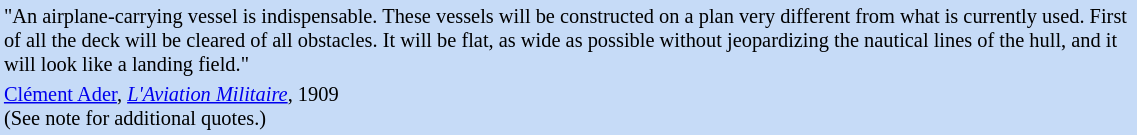<table class="toccolours" align="right" style="font-size:85%; background:#c6dbf7; color:black; max-width:60%;">
<tr>
<td style="text-align: left;">"An airplane-carrying vessel is indispensable. These vessels will be constructed on a plan very different from what is currently used. First of all the deck will be cleared of all obstacles. It will be flat, as wide as possible without jeopardizing the nautical lines of the hull, and it will look like a landing field."</td>
</tr>
<tr>
<td style="text-align: left;"><a href='#'>Clément Ader</a>, <em><a href='#'>L'Aviation Militaire</a></em>, 1909<br>(See note for additional quotes.)</td>
</tr>
</table>
